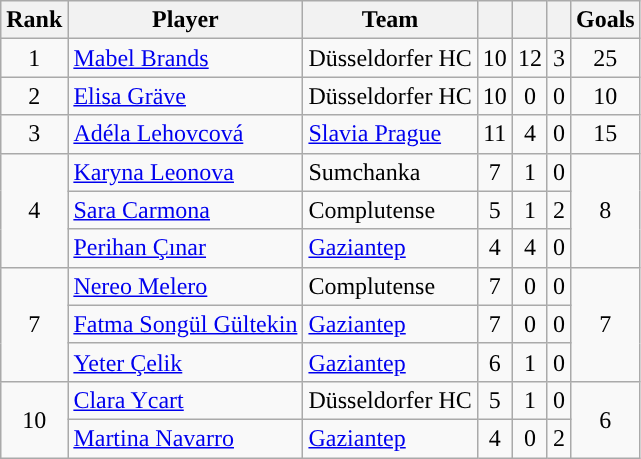<table class="wikitable" style="text-align: center;">
<tr>
<th>Rank</th>
<th>Player</th>
<th>Team</th>
<th></th>
<th></th>
<th></th>
<th>Goals</th>
</tr>
<tr>
<td>1</td>
<td style="text-align: left;"> <a href='#'>Mabel Brands</a></td>
<td style="text-align: left;"> Düsseldorfer HC</td>
<td>10</td>
<td>12</td>
<td>3</td>
<td>25</td>
</tr>
<tr>
<td>2</td>
<td style="text-align: left;"> <a href='#'>Elisa Gräve</a></td>
<td style="text-align: left;"> Düsseldorfer HC</td>
<td>10</td>
<td>0</td>
<td>0</td>
<td>10</td>
</tr>
<tr>
<td>3</td>
<td style="text-align: left;"> <a href='#'>Adéla Lehovcová</a></td>
<td style="text-align: left;"> <a href='#'>Slavia Prague</a></td>
<td>11</td>
<td>4</td>
<td>0</td>
<td>15</td>
</tr>
<tr>
<td rowspan="3">4</td>
<td style="text-align: left;"> <a href='#'>Karyna Leonova</a></td>
<td style="text-align: left;"> Sumchanka</td>
<td>7</td>
<td>1</td>
<td>0</td>
<td rowspan="3">8</td>
</tr>
<tr>
<td style="text-align: left;"> <a href='#'>Sara Carmona</a></td>
<td style="text-align: left;"> Complutense</td>
<td>5</td>
<td>1</td>
<td>2</td>
</tr>
<tr>
<td style="text-align: left;"> <a href='#'>Perihan Çınar</a></td>
<td style="text-align: left;"> <a href='#'>Gaziantep</a></td>
<td>4</td>
<td>4</td>
<td>0</td>
</tr>
<tr>
<td rowspan="3">7</td>
<td style="text-align: left;"> <a href='#'>Nereo Melero</a></td>
<td style="text-align: left;"> Complutense</td>
<td>7</td>
<td>0</td>
<td>0</td>
<td rowspan="3">7</td>
</tr>
<tr>
<td style="text-align: left;"> <a href='#'>Fatma Songül Gültekin</a></td>
<td style="text-align: left;"> <a href='#'>Gaziantep</a></td>
<td>7</td>
<td>0</td>
<td>0</td>
</tr>
<tr>
<td style="text-align: left;"> <a href='#'>Yeter Çelik</a></td>
<td style="text-align: left;"> <a href='#'>Gaziantep</a></td>
<td>6</td>
<td>1</td>
<td>0</td>
</tr>
<tr>
<td rowspan="2">10</td>
<td style="text-align: left;"> <a href='#'>Clara Ycart</a></td>
<td style="text-align: left;"> Düsseldorfer HC</td>
<td>5</td>
<td>1</td>
<td>0</td>
<td rowspan="2">6</td>
</tr>
<tr>
<td style="text-align: left;"> <a href='#'>Martina Navarro</a></td>
<td style="text-align: left;"> <a href='#'>Gaziantep</a></td>
<td>4</td>
<td>0</td>
<td>2</td>
</tr>
</table>
